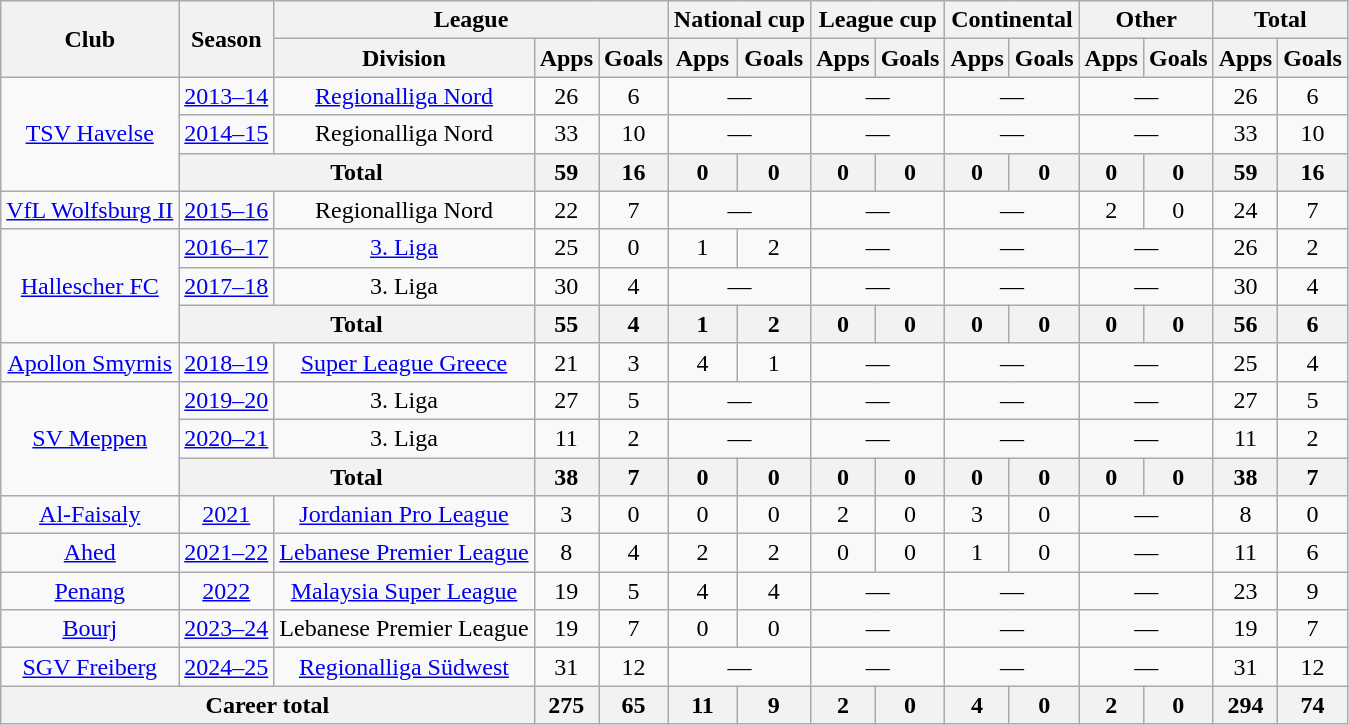<table class="wikitable" style="text-align:center">
<tr>
<th rowspan="2">Club</th>
<th rowspan="2">Season</th>
<th colspan="3">League</th>
<th colspan="2">National cup</th>
<th colspan="2">League cup</th>
<th colspan="2">Continental</th>
<th colspan="2">Other</th>
<th colspan="2">Total</th>
</tr>
<tr>
<th>Division</th>
<th>Apps</th>
<th>Goals</th>
<th>Apps</th>
<th>Goals</th>
<th>Apps</th>
<th>Goals</th>
<th>Apps</th>
<th>Goals</th>
<th>Apps</th>
<th>Goals</th>
<th>Apps</th>
<th>Goals</th>
</tr>
<tr>
<td rowspan="3"><a href='#'>TSV Havelse</a></td>
<td><a href='#'>2013–14</a></td>
<td><a href='#'>Regionalliga Nord</a></td>
<td>26</td>
<td>6</td>
<td colspan="2">—</td>
<td colspan="2">—</td>
<td colspan="2">—</td>
<td colspan="2">—</td>
<td>26</td>
<td>6</td>
</tr>
<tr>
<td><a href='#'>2014–15</a></td>
<td>Regionalliga Nord</td>
<td>33</td>
<td>10</td>
<td colspan="2">—</td>
<td colspan="2">—</td>
<td colspan="2">—</td>
<td colspan="2">—</td>
<td>33</td>
<td>10</td>
</tr>
<tr>
<th colspan="2">Total</th>
<th>59</th>
<th>16</th>
<th>0</th>
<th>0</th>
<th>0</th>
<th>0</th>
<th>0</th>
<th>0</th>
<th>0</th>
<th>0</th>
<th>59</th>
<th>16</th>
</tr>
<tr>
<td><a href='#'>VfL Wolfsburg II</a></td>
<td><a href='#'>2015–16</a></td>
<td>Regionalliga Nord</td>
<td>22</td>
<td>7</td>
<td colspan="2">—</td>
<td colspan="2">—</td>
<td colspan="2">—</td>
<td>2</td>
<td>0</td>
<td>24</td>
<td>7</td>
</tr>
<tr>
<td rowspan="3"><a href='#'>Hallescher FC</a></td>
<td><a href='#'>2016–17</a></td>
<td><a href='#'>3. Liga</a></td>
<td>25</td>
<td>0</td>
<td>1</td>
<td>2</td>
<td colspan="2">—</td>
<td colspan="2">—</td>
<td colspan="2">—</td>
<td>26</td>
<td>2</td>
</tr>
<tr>
<td><a href='#'>2017–18</a></td>
<td>3. Liga</td>
<td>30</td>
<td>4</td>
<td colspan="2">—</td>
<td colspan="2">—</td>
<td colspan="2">—</td>
<td colspan="2">—</td>
<td>30</td>
<td>4</td>
</tr>
<tr>
<th colspan="2">Total</th>
<th>55</th>
<th>4</th>
<th>1</th>
<th>2</th>
<th>0</th>
<th>0</th>
<th>0</th>
<th>0</th>
<th>0</th>
<th>0</th>
<th>56</th>
<th>6</th>
</tr>
<tr>
<td><a href='#'>Apollon Smyrnis</a></td>
<td><a href='#'>2018–19</a></td>
<td><a href='#'>Super League Greece</a></td>
<td>21</td>
<td>3</td>
<td>4</td>
<td>1</td>
<td colspan="2">—</td>
<td colspan="2">—</td>
<td colspan="2">—</td>
<td>25</td>
<td>4</td>
</tr>
<tr>
<td rowspan="3"><a href='#'>SV Meppen</a></td>
<td><a href='#'>2019–20</a></td>
<td>3. Liga</td>
<td>27</td>
<td>5</td>
<td colspan="2">—</td>
<td colspan="2">—</td>
<td colspan="2">—</td>
<td colspan="2">—</td>
<td>27</td>
<td>5</td>
</tr>
<tr>
<td><a href='#'>2020–21</a></td>
<td>3. Liga</td>
<td>11</td>
<td>2</td>
<td colspan="2">—</td>
<td colspan="2">—</td>
<td colspan="2">—</td>
<td colspan="2">—</td>
<td>11</td>
<td>2</td>
</tr>
<tr>
<th colspan="2">Total</th>
<th>38</th>
<th>7</th>
<th>0</th>
<th>0</th>
<th>0</th>
<th>0</th>
<th>0</th>
<th>0</th>
<th>0</th>
<th>0</th>
<th>38</th>
<th>7</th>
</tr>
<tr>
<td><a href='#'>Al-Faisaly</a></td>
<td><a href='#'>2021</a></td>
<td><a href='#'>Jordanian Pro League</a></td>
<td>3</td>
<td>0</td>
<td>0</td>
<td>0</td>
<td>2</td>
<td>0</td>
<td>3</td>
<td>0</td>
<td colspan="2">—</td>
<td>8</td>
<td>0</td>
</tr>
<tr>
<td><a href='#'>Ahed</a></td>
<td><a href='#'>2021–22</a></td>
<td><a href='#'>Lebanese Premier League</a></td>
<td>8</td>
<td>4</td>
<td>2</td>
<td>2</td>
<td>0</td>
<td>0</td>
<td>1</td>
<td>0</td>
<td colspan="2">—</td>
<td>11</td>
<td>6</td>
</tr>
<tr>
<td><a href='#'>Penang</a></td>
<td><a href='#'>2022</a></td>
<td><a href='#'>Malaysia Super League</a></td>
<td>19</td>
<td>5</td>
<td>4</td>
<td>4</td>
<td colspan="2">—</td>
<td colspan="2">—</td>
<td colspan="2">—</td>
<td>23</td>
<td>9</td>
</tr>
<tr>
<td><a href='#'>Bourj</a></td>
<td><a href='#'>2023–24</a></td>
<td>Lebanese Premier League</td>
<td>19</td>
<td>7</td>
<td>0</td>
<td>0</td>
<td colspan="2">—</td>
<td colspan="2">—</td>
<td colspan="2">—</td>
<td>19</td>
<td>7</td>
</tr>
<tr>
<td><a href='#'>SGV Freiberg</a></td>
<td><a href='#'>2024–25</a></td>
<td><a href='#'>Regionalliga Südwest</a></td>
<td>31</td>
<td>12</td>
<td colspan="2">—</td>
<td colspan="2">—</td>
<td colspan="2">—</td>
<td colspan="2">—</td>
<td>31</td>
<td>12</td>
</tr>
<tr>
<th colspan="3">Career total</th>
<th>275</th>
<th>65</th>
<th>11</th>
<th>9</th>
<th>2</th>
<th>0</th>
<th>4</th>
<th>0</th>
<th>2</th>
<th>0</th>
<th>294</th>
<th>74</th>
</tr>
</table>
